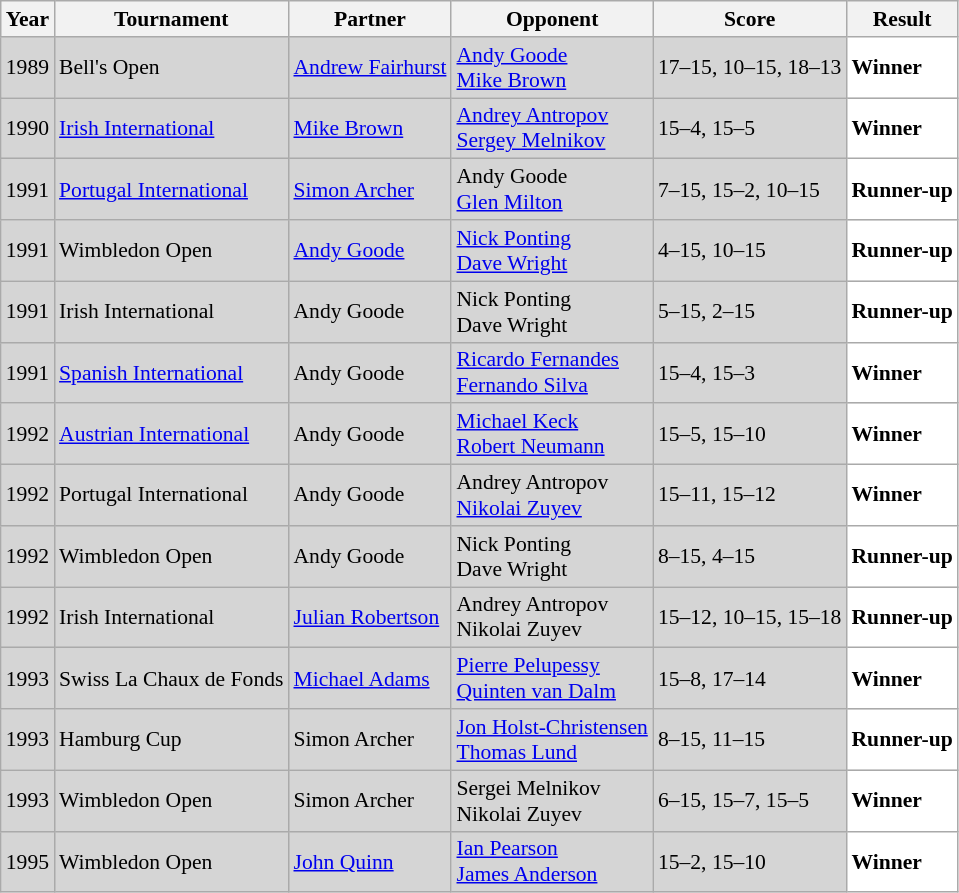<table class="sortable wikitable" style="font-size: 90%;">
<tr>
<th>Year</th>
<th>Tournament</th>
<th>Partner</th>
<th>Opponent</th>
<th>Score</th>
<th>Result</th>
</tr>
<tr style="background:#D5D5D5">
<td align="center">1989</td>
<td align="left">Bell's Open</td>
<td align="left"> <a href='#'>Andrew Fairhurst</a></td>
<td align="left"> <a href='#'>Andy Goode</a> <br>  <a href='#'>Mike Brown</a></td>
<td align="left">17–15, 10–15, 18–13</td>
<td style="text-align:left; background:white"> <strong>Winner</strong></td>
</tr>
<tr style="background:#D5D5D5">
<td align="center">1990</td>
<td align="left"><a href='#'>Irish International</a></td>
<td align="left"> <a href='#'>Mike Brown</a></td>
<td align="left"> <a href='#'>Andrey Antropov</a> <br>  <a href='#'>Sergey Melnikov</a></td>
<td align="left">15–4, 15–5</td>
<td style="text-align:left; background:white"> <strong>Winner</strong></td>
</tr>
<tr style="background:#D5D5D5">
<td align="center">1991</td>
<td align="left"><a href='#'>Portugal International</a></td>
<td align="left"> <a href='#'>Simon Archer</a></td>
<td align="left"> Andy Goode<br>  <a href='#'>Glen Milton</a></td>
<td align="left">7–15, 15–2, 10–15</td>
<td style="text-align:left; background:white"> <strong>Runner-up</strong></td>
</tr>
<tr style="background:#D5D5D5">
<td align="center">1991</td>
<td align="left">Wimbledon Open</td>
<td align="left"> <a href='#'>Andy Goode</a></td>
<td align="left"> <a href='#'>Nick Ponting</a> <br>  <a href='#'>Dave Wright</a></td>
<td align="left">4–15, 10–15</td>
<td style="text-align:left; background:white"> <strong>Runner-up</strong></td>
</tr>
<tr style="background:#D5D5D5">
<td align="center">1991</td>
<td align="left">Irish International</td>
<td align="left"> Andy Goode</td>
<td align="left"> Nick Ponting <br>  Dave Wright</td>
<td align="left">5–15, 2–15</td>
<td style="text-align:left; background:white"> <strong>Runner-up</strong></td>
</tr>
<tr style="background:#D5D5D5">
<td align="center">1991</td>
<td align="left"><a href='#'>Spanish International</a></td>
<td align="left"> Andy Goode</td>
<td align="left"> <a href='#'>Ricardo Fernandes</a> <br>  <a href='#'>Fernando Silva</a></td>
<td align="left">15–4, 15–3</td>
<td style="text-align:left; background:white"> <strong>Winner</strong></td>
</tr>
<tr style="background:#D5D5D5">
<td align="center">1992</td>
<td align="left"><a href='#'>Austrian International</a></td>
<td align="left"> Andy Goode</td>
<td align="left"> <a href='#'>Michael Keck</a> <br>  <a href='#'>Robert Neumann</a></td>
<td align="left">15–5, 15–10</td>
<td style="text-align:left; background:white"> <strong>Winner</strong></td>
</tr>
<tr style="background:#D5D5D5">
<td align="center">1992</td>
<td align="left">Portugal International</td>
<td align="left"> Andy Goode</td>
<td align="left"> Andrey Antropov <br>  <a href='#'>Nikolai Zuyev</a></td>
<td align="left">15–11, 15–12</td>
<td style="text-align:left; background:white"> <strong>Winner</strong></td>
</tr>
<tr style="background:#D5D5D5">
<td align="center">1992</td>
<td align="left">Wimbledon Open</td>
<td align="left"> Andy Goode</td>
<td align="left"> Nick Ponting <br>  Dave Wright</td>
<td align="left">8–15, 4–15</td>
<td style="text-align:left; background:white"> <strong>Runner-up</strong></td>
</tr>
<tr style="background:#D5D5D5">
<td align="center">1992</td>
<td align="left">Irish International</td>
<td align="left"> <a href='#'>Julian Robertson</a></td>
<td align="left"> Andrey Antropov <br>  Nikolai Zuyev</td>
<td align="left">15–12, 10–15, 15–18</td>
<td style="text-align:left; background:white"> <strong>Runner-up</strong></td>
</tr>
<tr style="background:#D5D5D5">
<td align="center">1993</td>
<td align="left">Swiss La Chaux de Fonds</td>
<td align="left"> <a href='#'>Michael Adams</a></td>
<td align="left"> <a href='#'>Pierre Pelupessy</a> <br> <a href='#'>Quinten van Dalm</a></td>
<td align="left">15–8, 17–14</td>
<td style="text-align:left; background:white"> <strong>Winner</strong></td>
</tr>
<tr style="background:#D5D5D5">
<td align="center">1993</td>
<td align="left">Hamburg Cup</td>
<td align="left"> Simon Archer</td>
<td align="left"> <a href='#'>Jon Holst-Christensen</a> <br>  <a href='#'>Thomas Lund</a></td>
<td align="left">8–15, 11–15</td>
<td style="text-align:left; background:white"> <strong>Runner-up</strong></td>
</tr>
<tr style="background:#D5D5D5">
<td align="center">1993</td>
<td align="left">Wimbledon Open</td>
<td align="left"> Simon Archer</td>
<td align="left"> Sergei Melnikov <br>  Nikolai Zuyev</td>
<td align="left">6–15, 15–7, 15–5</td>
<td style="text-align:left; background:white"> <strong>Winner</strong></td>
</tr>
<tr style="background:#D5D5D5">
<td align="center">1995</td>
<td align="left">Wimbledon Open</td>
<td align="left"> <a href='#'>John Quinn</a></td>
<td align="left"> <a href='#'>Ian Pearson</a> <br>  <a href='#'>James Anderson</a></td>
<td align="left">15–2, 15–10</td>
<td style="text-align:left; background:white"> <strong>Winner</strong></td>
</tr>
</table>
